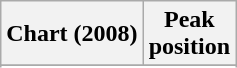<table class="wikitable sortable plainrowheaders" style="text-align:center">
<tr>
<th scope="col">Chart (2008)</th>
<th scope="col">Peak<br>position</th>
</tr>
<tr>
</tr>
<tr>
</tr>
</table>
